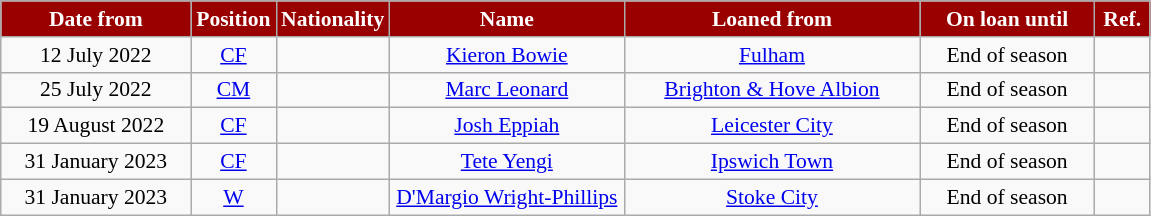<table class="wikitable"  style="text-align:center; font-size:90%; ">
<tr>
<th style="background:#990000; color:white; width:120px;">Date from</th>
<th style="background:#990000; color:white; width:50px;">Position</th>
<th style="background:#990000; color:white; width:50px;">Nationality</th>
<th style="background:#990000; color:white; width:150px;">Name</th>
<th style="background:#990000; color:white; width:190px;">Loaned from</th>
<th style="background:#990000; color:white; width:110px;">On loan until</th>
<th style="background:#990000; color:white; width:30px;">Ref.</th>
</tr>
<tr>
<td>12 July 2022</td>
<td><a href='#'>CF</a></td>
<td></td>
<td><a href='#'>Kieron Bowie</a></td>
<td> <a href='#'>Fulham</a></td>
<td>End of season</td>
<td></td>
</tr>
<tr>
<td>25 July 2022</td>
<td><a href='#'>CM</a></td>
<td></td>
<td><a href='#'>Marc Leonard</a></td>
<td> <a href='#'>Brighton & Hove Albion</a></td>
<td>End of season</td>
<td></td>
</tr>
<tr>
<td>19 August 2022</td>
<td><a href='#'>CF</a></td>
<td></td>
<td><a href='#'>Josh Eppiah</a></td>
<td> <a href='#'>Leicester City</a></td>
<td>End of season</td>
<td></td>
</tr>
<tr>
<td>31 January 2023</td>
<td><a href='#'>CF</a></td>
<td></td>
<td><a href='#'>Tete Yengi</a></td>
<td> <a href='#'>Ipswich Town</a></td>
<td>End of season</td>
<td></td>
</tr>
<tr>
<td>31 January 2023</td>
<td><a href='#'>W</a></td>
<td></td>
<td><a href='#'>D'Margio Wright-Phillips</a></td>
<td> <a href='#'>Stoke City</a></td>
<td>End of season</td>
<td></td>
</tr>
</table>
